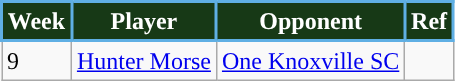<table class=wikitable>
<tr>
<th style="background:#173916; color:#FFFFFF; border:2px solid #5FAFE4;">Week</th>
<th style="background:#173916; color:#FFFFFF; border:2px solid #5FAFE4;">Player</th>
<th style="background:#173916; color:#FFFFFF; border:2px solid #5FAFE4;">Opponent</th>
<th style="background:#173916; color:#FFFFFF; border:2px solid #5FAFE4;">Ref</th>
</tr>
<tr>
<td>9</td>
<td> <a href='#'>Hunter Morse</a></td>
<td><a href='#'>One Knoxville SC</a></td>
<td></td>
</tr>
</table>
